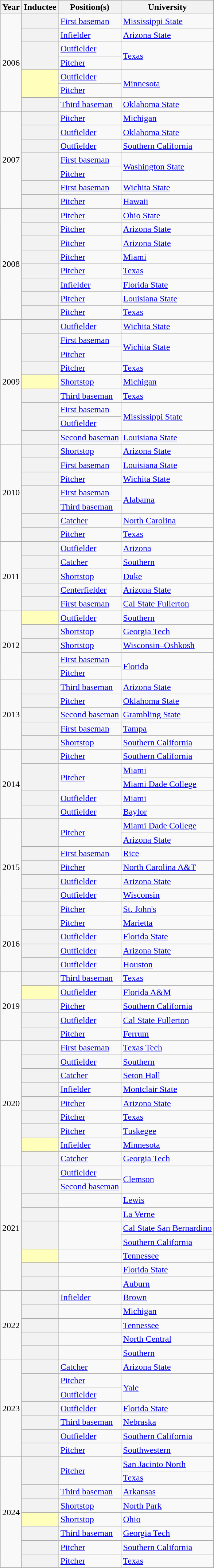<table class="wikitable sortable plainrowheaders" style="text-align:left">
<tr>
<th scope="col">Year</th>
<th scope="col">Inductee</th>
<th scope="col">Position(s)</th>
<th scope="col">University</th>
</tr>
<tr>
<td rowspan="7">2006</td>
<th scope="row"></th>
<td><a href='#'>First baseman</a></td>
<td><a href='#'>Mississippi State</a></td>
</tr>
<tr>
<th scope="row"></th>
<td><a href='#'>Infielder</a></td>
<td><a href='#'>Arizona State</a></td>
</tr>
<tr>
<th scope="row"  rowspan="2"></th>
<td><a href='#'>Outfielder</a></td>
<td rowspan="2"><a href='#'>Texas</a></td>
</tr>
<tr>
<td><a href='#'>Pitcher</a></td>
</tr>
<tr>
<th scope="row" style="background:#ffb;" rowspan="2"></th>
<td><a href='#'>Outfielder</a></td>
<td rowspan="2"><a href='#'>Minnesota</a></td>
</tr>
<tr>
<td><a href='#'>Pitcher</a></td>
</tr>
<tr>
<th scope="row"></th>
<td><a href='#'>Third baseman</a></td>
<td><a href='#'>Oklahoma State</a></td>
</tr>
<tr>
<td rowspan="7">2007</td>
<th scope="row"></th>
<td><a href='#'>Pitcher</a></td>
<td><a href='#'>Michigan</a></td>
</tr>
<tr>
<th scope="row"></th>
<td><a href='#'>Outfielder</a></td>
<td><a href='#'>Oklahoma State</a></td>
</tr>
<tr>
<th scope="row"></th>
<td><a href='#'>Outfielder</a></td>
<td><a href='#'>Southern California</a></td>
</tr>
<tr>
<th scope="row"  rowspan="2"></th>
<td><a href='#'>First baseman</a></td>
<td rowspan="2"><a href='#'>Washington State</a></td>
</tr>
<tr>
<td><a href='#'>Pitcher</a></td>
</tr>
<tr>
<th scope="row"></th>
<td><a href='#'>First baseman</a></td>
<td><a href='#'>Wichita State</a></td>
</tr>
<tr>
<th scope="row"></th>
<td><a href='#'>Pitcher</a></td>
<td><a href='#'>Hawaii</a></td>
</tr>
<tr>
<td rowspan="8">2008</td>
<th scope="row"></th>
<td><a href='#'>Pitcher</a></td>
<td><a href='#'>Ohio State</a></td>
</tr>
<tr>
<th scope="row"></th>
<td><a href='#'>Pitcher</a></td>
<td><a href='#'>Arizona State</a></td>
</tr>
<tr>
<th scope="row"></th>
<td><a href='#'>Pitcher</a></td>
<td><a href='#'>Arizona State</a></td>
</tr>
<tr>
<th scope="row"></th>
<td><a href='#'>Pitcher</a></td>
<td><a href='#'>Miami</a></td>
</tr>
<tr>
<th scope="row"></th>
<td><a href='#'>Pitcher</a></td>
<td><a href='#'>Texas</a></td>
</tr>
<tr>
<th scope="row"></th>
<td><a href='#'>Infielder</a></td>
<td><a href='#'>Florida State</a></td>
</tr>
<tr>
<th scope="row"></th>
<td><a href='#'>Pitcher</a></td>
<td><a href='#'>Louisiana State</a></td>
</tr>
<tr>
<th scope="row"></th>
<td><a href='#'>Pitcher</a></td>
<td><a href='#'>Texas</a></td>
</tr>
<tr>
<td rowspan="9">2009</td>
<th scope="row"></th>
<td><a href='#'>Outfielder</a></td>
<td><a href='#'>Wichita State</a></td>
</tr>
<tr>
<th scope="row" rowspan="2"></th>
<td><a href='#'>First baseman</a></td>
<td rowspan="2"><a href='#'>Wichita State</a></td>
</tr>
<tr>
<td><a href='#'>Pitcher</a></td>
</tr>
<tr>
<th scope="row"></th>
<td><a href='#'>Pitcher</a></td>
<td><a href='#'>Texas</a></td>
</tr>
<tr>
<th scope="row" style="background:#ffb;"></th>
<td><a href='#'>Shortstop</a></td>
<td><a href='#'>Michigan</a></td>
</tr>
<tr>
<th scope="row"></th>
<td><a href='#'>Third baseman</a></td>
<td><a href='#'>Texas</a></td>
</tr>
<tr>
<th scope="row" rowspan="2"></th>
<td><a href='#'>First baseman</a></td>
<td rowspan="2"><a href='#'>Mississippi State</a></td>
</tr>
<tr>
<td><a href='#'>Outfielder</a></td>
</tr>
<tr>
<th scope="row"></th>
<td><a href='#'>Second baseman</a></td>
<td><a href='#'>Louisiana State</a></td>
</tr>
<tr>
<td rowspan="7">2010</td>
<th scope="row"></th>
<td><a href='#'>Shortstop</a></td>
<td><a href='#'>Arizona State</a></td>
</tr>
<tr>
<th scope="row"></th>
<td><a href='#'>First baseman</a></td>
<td><a href='#'>Louisiana State</a></td>
</tr>
<tr>
<th scope="row"></th>
<td><a href='#'>Pitcher</a></td>
<td><a href='#'>Wichita State</a></td>
</tr>
<tr>
<th scope="row" rowspan="2"></th>
<td><a href='#'>First baseman</a></td>
<td rowspan="2"><a href='#'>Alabama</a></td>
</tr>
<tr>
<td><a href='#'>Third baseman</a></td>
</tr>
<tr>
<th scope="row"></th>
<td><a href='#'>Catcher</a></td>
<td><a href='#'>North Carolina</a></td>
</tr>
<tr>
<th scope="row"></th>
<td><a href='#'>Pitcher</a></td>
<td><a href='#'>Texas</a></td>
</tr>
<tr>
<td rowspan="5">2011</td>
<th scope="row"></th>
<td><a href='#'>Outfielder</a></td>
<td><a href='#'>Arizona</a></td>
</tr>
<tr>
<th scope="row"></th>
<td><a href='#'>Catcher</a></td>
<td><a href='#'>Southern</a></td>
</tr>
<tr>
<th scope="row"></th>
<td><a href='#'>Shortstop</a></td>
<td><a href='#'>Duke</a></td>
</tr>
<tr>
<th scope="row"></th>
<td><a href='#'>Centerfielder</a></td>
<td><a href='#'>Arizona State</a></td>
</tr>
<tr>
<th scope="row"></th>
<td><a href='#'>First baseman</a></td>
<td><a href='#'>Cal State Fullerton</a></td>
</tr>
<tr>
<td rowspan="5">2012</td>
<th scope="row" style="background:#ffb;"></th>
<td><a href='#'>Outfielder</a></td>
<td><a href='#'>Southern</a></td>
</tr>
<tr>
<th scope="row"></th>
<td><a href='#'>Shortstop</a></td>
<td><a href='#'>Georgia Tech</a></td>
</tr>
<tr>
<th scope="row"></th>
<td><a href='#'>Shortstop</a></td>
<td><a href='#'>Wisconsin–Oshkosh</a></td>
</tr>
<tr>
<th scope="row" rowspan="2"></th>
<td><a href='#'>First baseman</a></td>
<td rowspan="2"><a href='#'>Florida</a></td>
</tr>
<tr>
<td><a href='#'>Pitcher</a></td>
</tr>
<tr>
<td rowspan="5">2013</td>
<th scope="row"></th>
<td><a href='#'>Third baseman</a></td>
<td><a href='#'>Arizona State</a></td>
</tr>
<tr>
<th scope="row"></th>
<td><a href='#'>Pitcher</a></td>
<td><a href='#'>Oklahoma State</a></td>
</tr>
<tr>
<th scope="row"></th>
<td><a href='#'>Second baseman</a></td>
<td><a href='#'>Grambling State</a></td>
</tr>
<tr>
<th scope="row"></th>
<td><a href='#'>First baseman</a></td>
<td><a href='#'>Tampa</a></td>
</tr>
<tr>
<th scope="row"></th>
<td><a href='#'>Shortstop</a></td>
<td><a href='#'>Southern California</a></td>
</tr>
<tr>
<td rowspan="5">2014</td>
<th scope="row"></th>
<td><a href='#'>Pitcher</a></td>
<td><a href='#'>Southern California</a></td>
</tr>
<tr>
<th scope="row" rowspan="2"></th>
<td rowspan="2"><a href='#'>Pitcher</a></td>
<td><a href='#'>Miami</a></td>
</tr>
<tr>
<td><a href='#'>Miami Dade College</a></td>
</tr>
<tr>
<th scope="row"></th>
<td><a href='#'>Outfielder</a></td>
<td><a href='#'>Miami</a></td>
</tr>
<tr>
<th scope="row"></th>
<td><a href='#'>Outfielder</a></td>
<td><a href='#'>Baylor</a></td>
</tr>
<tr>
<td rowspan="7">2015</td>
<th scope="row" rowspan="2"></th>
<td rowspan="2"><a href='#'>Pitcher</a></td>
<td><a href='#'>Miami Dade College</a></td>
</tr>
<tr>
<td><a href='#'>Arizona State</a></td>
</tr>
<tr>
<th scope="row"></th>
<td><a href='#'>First baseman</a></td>
<td><a href='#'>Rice</a></td>
</tr>
<tr>
<th scope="row"></th>
<td><a href='#'>Pitcher</a></td>
<td><a href='#'>North Carolina A&T</a></td>
</tr>
<tr>
<th scope="row"></th>
<td><a href='#'>Outfielder</a></td>
<td><a href='#'>Arizona State</a></td>
</tr>
<tr>
<th scope="row"></th>
<td><a href='#'>Outfielder</a></td>
<td><a href='#'>Wisconsin</a></td>
</tr>
<tr>
<th scope="row"></th>
<td><a href='#'>Pitcher</a></td>
<td><a href='#'>St. John's</a></td>
</tr>
<tr>
<td rowspan="4">2016</td>
<th scope="row"></th>
<td><a href='#'>Pitcher</a></td>
<td><a href='#'>Marietta</a></td>
</tr>
<tr>
<th scope="row"></th>
<td><a href='#'>Outfielder</a></td>
<td><a href='#'>Florida State</a></td>
</tr>
<tr>
<th scope="row"></th>
<td><a href='#'>Outfielder</a></td>
<td><a href='#'>Arizona State</a></td>
</tr>
<tr>
<th scope="row"></th>
<td><a href='#'>Outfielder</a></td>
<td><a href='#'>Houston</a></td>
</tr>
<tr>
<td rowspan="5">2019</td>
<th scope="row"></th>
<td><a href='#'>Third baseman</a></td>
<td><a href='#'>Texas</a></td>
</tr>
<tr>
<th scope="row" style="background:#ffb;"></th>
<td><a href='#'>Outfielder</a></td>
<td><a href='#'>Florida A&M</a></td>
</tr>
<tr>
<th scope="row"></th>
<td><a href='#'>Pitcher</a></td>
<td><a href='#'>Southern California</a></td>
</tr>
<tr>
<th scope="row"></th>
<td><a href='#'>Outfielder</a></td>
<td><a href='#'>Cal State Fullerton</a></td>
</tr>
<tr>
<th scope="row"></th>
<td><a href='#'>Pitcher</a></td>
<td><a href='#'>Ferrum</a></td>
</tr>
<tr>
<td rowspan="9">2020</td>
<th scope="row"></th>
<td><a href='#'>First baseman</a></td>
<td><a href='#'>Texas Tech</a></td>
</tr>
<tr>
<th scope="row"></th>
<td><a href='#'>Outfielder</a></td>
<td><a href='#'>Southern</a></td>
</tr>
<tr>
<th scope="row"></th>
<td><a href='#'>Catcher</a></td>
<td><a href='#'>Seton Hall</a></td>
</tr>
<tr>
<th scope="row"></th>
<td><a href='#'>Infielder</a></td>
<td><a href='#'>Montclair State</a></td>
</tr>
<tr>
<th scope="row"></th>
<td><a href='#'>Pitcher</a></td>
<td><a href='#'>Arizona State</a></td>
</tr>
<tr>
<th scope="row"></th>
<td><a href='#'>Pitcher</a></td>
<td><a href='#'>Texas</a></td>
</tr>
<tr>
<th scope="row"></th>
<td><a href='#'>Pitcher</a></td>
<td><a href='#'>Tuskegee</a></td>
</tr>
<tr>
<th scope="row" style="background:#ffb;"></th>
<td><a href='#'>Infielder</a></td>
<td><a href='#'>Minnesota</a></td>
</tr>
<tr>
<th scope="row"></th>
<td><a href='#'>Catcher</a></td>
<td><a href='#'>Georgia Tech</a></td>
</tr>
<tr>
<td rowspan="9">2021</td>
<th scope="row" rowspan=2></th>
<td><a href='#'>Outfielder</a></td>
<td rowspan=2><a href='#'>Clemson</a></td>
</tr>
<tr>
<td><a href='#'>Second baseman</a></td>
</tr>
<tr>
<th scope="row"></th>
<td></td>
<td><a href='#'>Lewis</a></td>
</tr>
<tr>
<th scope="row"></th>
<td></td>
<td><a href='#'>La Verne</a></td>
</tr>
<tr>
<th scope="row" rowspan="2"></th>
<td rowspan="2"></td>
<td><a href='#'>Cal State San Bernardino</a></td>
</tr>
<tr>
<td><a href='#'>Southern California</a></td>
</tr>
<tr>
<th scope="row" style="background:#ffb;"></th>
<td></td>
<td><a href='#'>Tennessee</a></td>
</tr>
<tr>
<th scope="row"></th>
<td></td>
<td><a href='#'>Florida State</a></td>
</tr>
<tr>
<th scope="row"></th>
<td></td>
<td><a href='#'>Auburn</a></td>
</tr>
<tr>
<td rowspan="5">2022</td>
<th scope="row"></th>
<td><a href='#'>Infielder</a></td>
<td><a href='#'>Brown</a></td>
</tr>
<tr>
<th scope="row"></th>
<td></td>
<td><a href='#'>Michigan</a></td>
</tr>
<tr>
<th scope="row"></th>
<td></td>
<td><a href='#'>Tennessee</a></td>
</tr>
<tr>
<th scope="row"></th>
<td></td>
<td><a href='#'>North Central</a></td>
</tr>
<tr>
<th scope="row"></th>
<td></td>
<td><a href='#'>Southern</a></td>
</tr>
<tr>
<td rowspan="7">2023</td>
<th scope="row"></th>
<td><a href='#'>Catcher</a></td>
<td><a href='#'>Arizona State</a></td>
</tr>
<tr>
<th scope="row" rowspan="2"></th>
<td><a href='#'>Pitcher</a></td>
<td rowspan="2"><a href='#'>Yale</a></td>
</tr>
<tr>
<td><a href='#'>Outfielder</a></td>
</tr>
<tr>
<th scope="row"></th>
<td><a href='#'>Outfielder</a></td>
<td><a href='#'>Florida State</a></td>
</tr>
<tr>
<th scope="row"></th>
<td><a href='#'>Third baseman</a></td>
<td><a href='#'>Nebraska</a></td>
</tr>
<tr>
<th scope="row"></th>
<td><a href='#'>Outfielder</a></td>
<td><a href='#'>Southern California</a></td>
</tr>
<tr>
<th scope="row"></th>
<td><a href='#'>Pitcher</a></td>
<td><a href='#'>Southwestern</a></td>
</tr>
<tr>
<td rowspan="8">2024</td>
<th scope="row" rowspan="2"></th>
<td rowspan="2"><a href='#'>Pitcher</a></td>
<td><a href='#'>San Jacinto North</a></td>
</tr>
<tr>
<td><a href='#'>Texas</a></td>
</tr>
<tr>
<th scope="row"></th>
<td><a href='#'>Third baseman</a></td>
<td><a href='#'>Arkansas</a></td>
</tr>
<tr>
<th scope="row"></th>
<td><a href='#'>Shortstop</a></td>
<td><a href='#'>North Park</a></td>
</tr>
<tr>
<th scope="row" style="background:#ffb;"></th>
<td><a href='#'>Shortstop</a></td>
<td><a href='#'>Ohio</a></td>
</tr>
<tr>
<th scope="row"></th>
<td><a href='#'>Third baseman</a></td>
<td><a href='#'>Georgia Tech</a></td>
</tr>
<tr>
<th scope="row"></th>
<td><a href='#'>Pitcher</a></td>
<td><a href='#'>Southern California</a></td>
</tr>
<tr>
<th scope="row"></th>
<td><a href='#'>Pitcher</a></td>
<td><a href='#'>Texas</a></td>
</tr>
<tr>
</tr>
</table>
